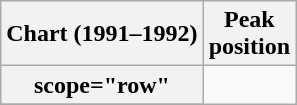<table class="wikitable plainrowheaders">
<tr>
<th>Chart (1991–1992)</th>
<th>Peak<br>position</th>
</tr>
<tr>
<th>scope="row" </th>
</tr>
<tr>
</tr>
</table>
